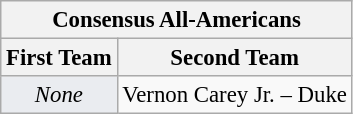<table class="wikitable" style="font-size: 95%; text-align:center;">
<tr>
<th Colspan=3>Consensus All-Americans</th>
</tr>
<tr>
<th>First Team</th>
<th>Second Team</th>
</tr>
<tr>
<td style="background:#EAECF0;"><em>None</em></td>
<td>Vernon Carey Jr. – Duke</td>
</tr>
</table>
